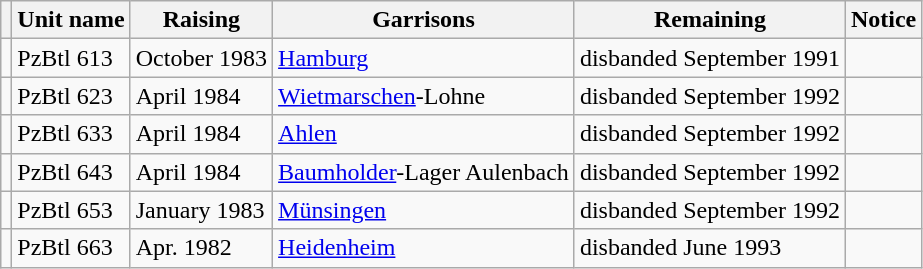<table class="wikitable">
<tr>
<th></th>
<th>Unit name</th>
<th>Raising</th>
<th>Garrisons</th>
<th>Remaining</th>
<th>Notice</th>
</tr>
<tr>
<td></td>
<td>PzBtl 613</td>
<td>October 1983</td>
<td><a href='#'>Hamburg</a></td>
<td>disbanded September 1991</td>
<td></td>
</tr>
<tr>
<td></td>
<td>PzBtl 623</td>
<td>April 1984</td>
<td><a href='#'>Wietmarschen</a>-Lohne</td>
<td>disbanded September 1992</td>
<td></td>
</tr>
<tr>
<td></td>
<td>PzBtl 633</td>
<td>April 1984</td>
<td><a href='#'>Ahlen</a></td>
<td>disbanded September 1992</td>
<td></td>
</tr>
<tr>
<td></td>
<td>PzBtl 643</td>
<td>April 1984</td>
<td><a href='#'>Baumholder</a>-Lager Aulenbach</td>
<td>disbanded September 1992</td>
<td></td>
</tr>
<tr>
<td></td>
<td>PzBtl 653</td>
<td>January 1983</td>
<td><a href='#'>Münsingen</a></td>
<td>disbanded September 1992</td>
<td></td>
</tr>
<tr>
<td></td>
<td>PzBtl 663</td>
<td>Apr. 1982</td>
<td><a href='#'>Heidenheim</a></td>
<td>disbanded June 1993</td>
<td></td>
</tr>
</table>
